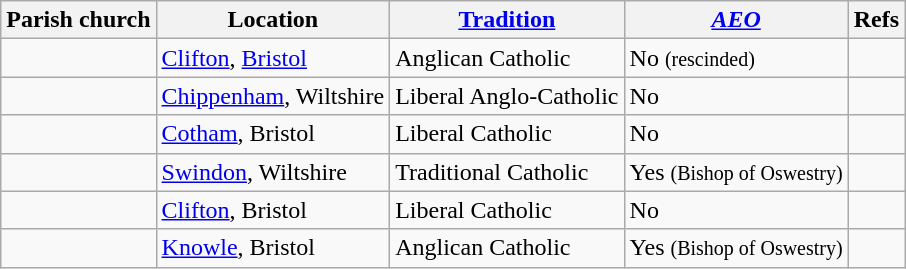<table class="wikitable sortable">
<tr>
<th>Parish church</th>
<th>Location</th>
<th><a href='#'>Tradition</a></th>
<th><em><a href='#'>AEO</a></em></th>
<th>Refs</th>
</tr>
<tr>
<td></td>
<td><a href='#'>Clifton</a>, <a href='#'>Bristol</a></td>
<td>Anglican Catholic</td>
<td>No <small>(rescinded)</small></td>
<td></td>
</tr>
<tr>
<td></td>
<td><a href='#'>Chippenham</a>, Wiltshire</td>
<td>Liberal Anglo-Catholic</td>
<td>No</td>
<td></td>
</tr>
<tr>
<td></td>
<td><a href='#'>Cotham</a>, Bristol</td>
<td>Liberal Catholic</td>
<td>No</td>
<td></td>
</tr>
<tr>
<td></td>
<td><a href='#'>Swindon</a>, Wiltshire</td>
<td>Traditional Catholic</td>
<td>Yes <small>(Bishop of Oswestry)</small></td>
<td></td>
</tr>
<tr>
<td></td>
<td><a href='#'>Clifton</a>, Bristol</td>
<td>Liberal Catholic</td>
<td>No</td>
<td></td>
</tr>
<tr>
<td></td>
<td><a href='#'>Knowle</a>, Bristol</td>
<td>Anglican Catholic</td>
<td>Yes <small>(Bishop of Oswestry)</small></td>
<td></td>
</tr>
</table>
